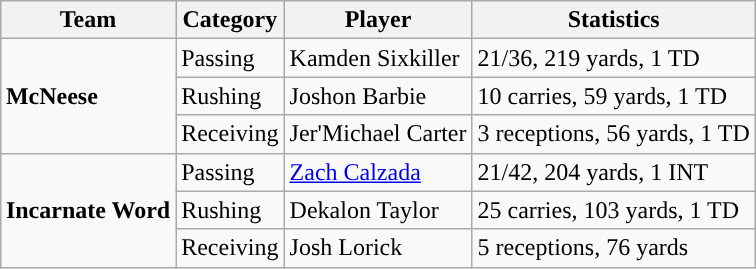<table class="wikitable" style="float: right;">
<tr>
<th>Team</th>
<th>Category</th>
<th>Player</th>
<th>Statistics</th>
</tr>
<tr>
<td rowspan=3><strong>McNeese</strong></td>
<td>Passing</td>
<td>Kamden Sixkiller</td>
<td>21/36, 219 yards, 1 TD</td>
</tr>
<tr>
<td>Rushing</td>
<td>Joshon Barbie</td>
<td>10 carries, 59 yards, 1 TD</td>
</tr>
<tr>
<td>Receiving</td>
<td>Jer'Michael Carter</td>
<td>3 receptions, 56 yards, 1 TD</td>
</tr>
<tr>
<td rowspan=3><strong>Incarnate Word</strong></td>
<td>Passing</td>
<td><a href='#'>Zach Calzada</a></td>
<td>21/42, 204 yards, 1 INT</td>
</tr>
<tr>
<td>Rushing</td>
<td>Dekalon Taylor</td>
<td>25 carries, 103 yards, 1 TD</td>
</tr>
<tr>
<td>Receiving</td>
<td>Josh Lorick</td>
<td>5 receptions, 76 yards</td>
</tr>
</table>
